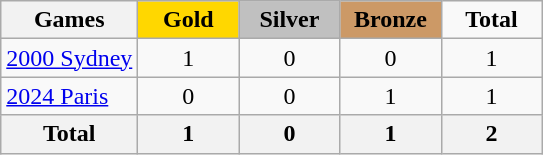<table class="wikitable">
<tr align=center>
<th>Games</th>
<td width=60 bgcolor=gold><strong>Gold</strong></td>
<td width=60 bgcolor=silver><strong>Silver</strong></td>
<td width=60 bgcolor=cc9966><strong>Bronze</strong></td>
<td width=60><strong>Total</strong></td>
</tr>
<tr align=center>
<td align=left><a href='#'>2000 Sydney</a></td>
<td>1</td>
<td>0</td>
<td>0</td>
<td>1</td>
</tr>
<tr align=center>
<td align=left><a href='#'>2024 Paris</a></td>
<td>0</td>
<td>0</td>
<td>1</td>
<td>1</td>
</tr>
<tr align=center>
<th>Total</th>
<th>1</th>
<th>0</th>
<th>1</th>
<th>2</th>
</tr>
</table>
